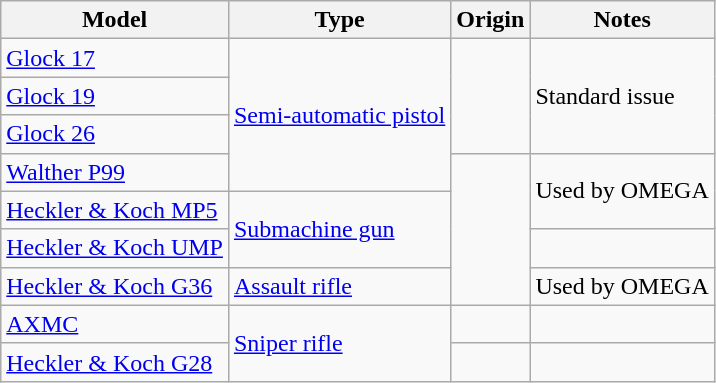<table class="wikitable">
<tr>
<th>Model</th>
<th>Type</th>
<th>Origin</th>
<th>Notes</th>
</tr>
<tr>
<td><a href='#'>Glock 17</a></td>
<td rowspan="4"><a href='#'>Semi-automatic pistol</a></td>
<td rowspan="3"></td>
<td rowspan="3">Standard issue</td>
</tr>
<tr>
<td><a href='#'>Glock 19</a></td>
</tr>
<tr>
<td><a href='#'>Glock 26</a></td>
</tr>
<tr>
<td><a href='#'>Walther P99</a></td>
<td rowspan="4"></td>
<td rowspan="2">Used by OMEGA</td>
</tr>
<tr>
<td><a href='#'>Heckler & Koch MP5</a></td>
<td rowspan="2"><a href='#'>Submachine gun</a></td>
</tr>
<tr>
<td><a href='#'>Heckler & Koch UMP</a></td>
<td></td>
</tr>
<tr>
<td><a href='#'>Heckler & Koch G36</a></td>
<td><a href='#'>Assault rifle</a></td>
<td>Used by OMEGA</td>
</tr>
<tr>
<td><a href='#'>AXMC</a></td>
<td rowspan="2"><a href='#'>Sniper rifle</a></td>
<td></td>
<td></td>
</tr>
<tr>
<td><a href='#'>Heckler & Koch G28</a></td>
<td></td>
<td></td>
</tr>
</table>
